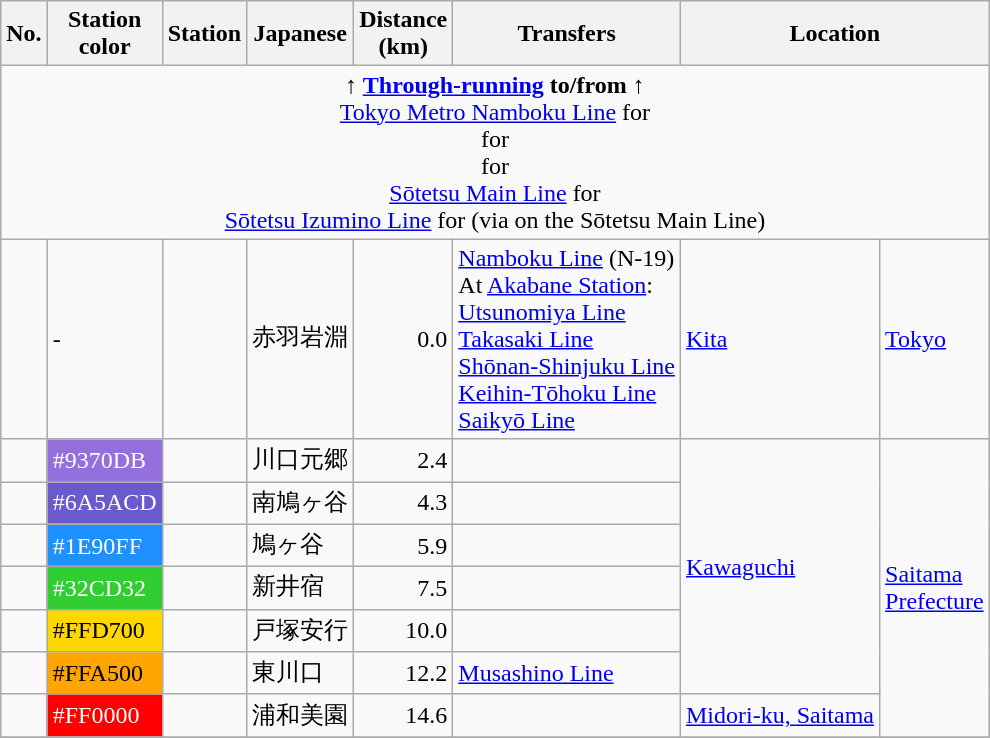<table class=wikitable>
<tr>
<th>No.</th>
<th>Station<br>color</th>
<th>Station</th>
<th>Japanese</th>
<th>Distance<br>(km)</th>
<th>Transfers</th>
<th colspan="2">Location</th>
</tr>
<tr>
<td colspan="8" align="center"><strong>↑ <a href='#'>Through-running</a> to/from ↑</strong><br><a href='#'>Tokyo Metro Namboku Line</a> for <br>  for <br>  for <br> <a href='#'>Sōtetsu Main Line</a> for <br> <a href='#'>Sōtetsu Izumino Line</a> for  (via  on the Sōtetsu Main Line)</td>
</tr>
<tr>
<td></td>
<td>-</td>
<td></td>
<td>赤羽岩淵</td>
<td align="right">0.0</td>
<td> <a href='#'>Namboku Line</a> (N-19)<br>At <a href='#'>Akabane Station</a>:<br> <a href='#'>Utsunomiya Line</a><br> <a href='#'>Takasaki Line</a><br> <a href='#'>Shōnan-Shinjuku Line</a><br> <a href='#'>Keihin-Tōhoku Line</a><br> <a href='#'>Saikyō Line</a></td>
<td><a href='#'>Kita</a></td>
<td><a href='#'>Tokyo</a></td>
</tr>
<tr>
<td></td>
<td style="background:#9370DB; color:white;">#9370DB</td>
<td></td>
<td>川口元郷</td>
<td align="right">2.4</td>
<td> </td>
<td rowspan=6><a href='#'>Kawaguchi</a></td>
<td rowspan="7"><a href='#'>Saitama<br>Prefecture</a></td>
</tr>
<tr>
<td></td>
<td style="background:#6A5ACD; color:white;">#6A5ACD</td>
<td></td>
<td>南鳩ヶ谷</td>
<td align="right">4.3</td>
<td> </td>
</tr>
<tr>
<td></td>
<td style="background:#1E90FF; color:white;">#1E90FF</td>
<td></td>
<td>鳩ヶ谷</td>
<td align="right">5.9</td>
<td> </td>
</tr>
<tr>
<td></td>
<td style="background:#32CD32; color:white;">#32CD32</td>
<td></td>
<td>新井宿</td>
<td align="right">7.5</td>
<td> </td>
</tr>
<tr>
<td></td>
<td style="background:#FFD700; color:black;">#FFD700</td>
<td></td>
<td>戸塚安行</td>
<td align="right">10.0</td>
<td> </td>
</tr>
<tr>
<td></td>
<td style="background:#FFA500; color:black;">#FFA500</td>
<td></td>
<td>東川口</td>
<td align="right">12.2</td>
<td> <a href='#'>Musashino Line</a></td>
</tr>
<tr>
<td></td>
<td style="background:#FF0000; color:white;">#FF0000</td>
<td></td>
<td>浦和美園</td>
<td align="right">14.6</td>
<td> </td>
<td><a href='#'>Midori-ku, Saitama</a></td>
</tr>
<tr>
</tr>
</table>
